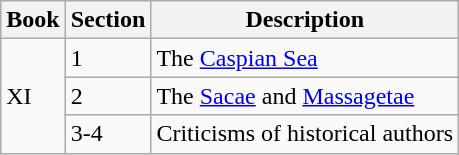<table class="wikitable" style="max-width:45em;">
<tr>
<th>Book</th>
<th>Section</th>
<th>Description</th>
</tr>
<tr>
<td rowspan="3">XI</td>
<td>1</td>
<td>The <a href='#'>Caspian Sea</a></td>
</tr>
<tr>
<td>2</td>
<td>The <a href='#'>Sacae</a> and <a href='#'>Massagetae</a></td>
</tr>
<tr>
<td>3-4</td>
<td>Criticisms of historical authors</td>
</tr>
</table>
